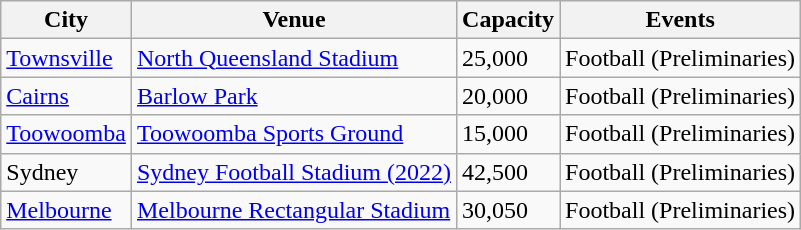<table class="wikitable sortable">
<tr>
<th>City</th>
<th>Venue</th>
<th>Capacity</th>
<th>Events</th>
</tr>
<tr>
<td><a href='#'>Townsville</a></td>
<td><a href='#'>North Queensland Stadium</a></td>
<td>25,000</td>
<td>Football (Preliminaries)</td>
</tr>
<tr>
<td><a href='#'>Cairns</a></td>
<td><a href='#'>Barlow Park</a></td>
<td>20,000</td>
<td>Football (Preliminaries)</td>
</tr>
<tr>
<td><a href='#'>Toowoomba</a></td>
<td><a href='#'>Toowoomba Sports Ground</a></td>
<td>15,000</td>
<td>Football (Preliminaries)</td>
</tr>
<tr>
<td>Sydney</td>
<td><a href='#'>Sydney Football Stadium (2022)</a></td>
<td>42,500</td>
<td>Football (Preliminaries)</td>
</tr>
<tr>
<td><a href='#'>Melbourne</a></td>
<td><a href='#'>Melbourne Rectangular Stadium</a></td>
<td>30,050</td>
<td>Football (Preliminaries)</td>
</tr>
</table>
